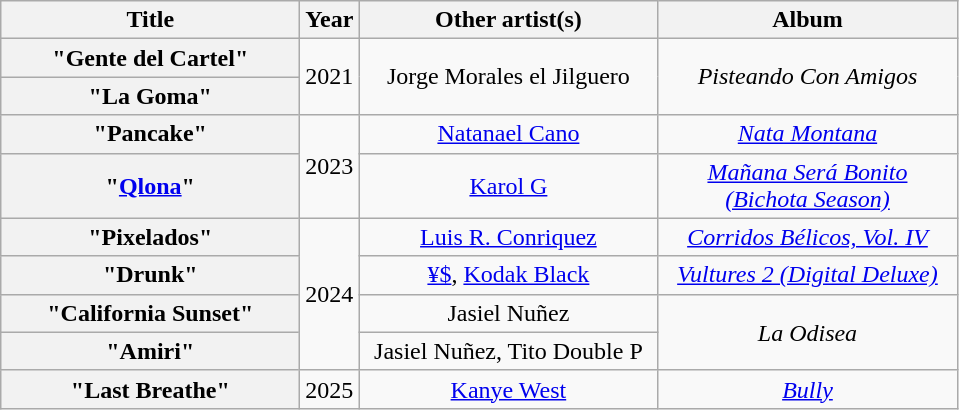<table class="wikitable plainrowheaders" style="text-align:center;">
<tr>
<th scope="col" style="width:12em;">Title</th>
<th scope="col">Year</th>
<th scope="col" style="width:12em;">Other artist(s)</th>
<th scope="col" style="width:12em;">Album</th>
</tr>
<tr>
<th scope="row">"Gente del Cartel"</th>
<td rowspan="2">2021</td>
<td rowspan="2">Jorge Morales el Jilguero</td>
<td rowspan="2"><em>Pisteando Con Amigos</em></td>
</tr>
<tr>
<th scope="row">"La Goma"</th>
</tr>
<tr>
<th scope="row">"Pancake"</th>
<td rowspan="2">2023</td>
<td><a href='#'>Natanael Cano</a></td>
<td><em><a href='#'>Nata Montana</a></em></td>
</tr>
<tr>
<th scope="row">"<a href='#'>Qlona</a>"</th>
<td><a href='#'>Karol G</a></td>
<td><em><a href='#'>Mañana Será Bonito (Bichota Season)</a></em></td>
</tr>
<tr>
<th scope="row">"Pixelados"</th>
<td rowspan="4">2024</td>
<td><a href='#'>Luis R. Conriquez</a></td>
<td><em><a href='#'>Corridos Bélicos, Vol. IV </a></em></td>
</tr>
<tr>
<th scope="row">"Drunk"</th>
<td><a href='#'>¥$</a>, <a href='#'>Kodak Black</a></td>
<td><em><a href='#'>Vultures 2 (Digital Deluxe)</a></em></td>
</tr>
<tr>
<th scope="row">"California Sunset"</th>
<td>Jasiel Nuñez</td>
<td rowspan="2"><em>La Odisea</em></td>
</tr>
<tr>
<th scope="row">"Amiri"</th>
<td>Jasiel Nuñez, Tito Double P</td>
</tr>
<tr>
<th scope="row">"Last Breathe"</th>
<td>2025</td>
<td><a href='#'>Kanye West</a></td>
<td><em><a href='#'>Bully</a></em></td>
</tr>
</table>
